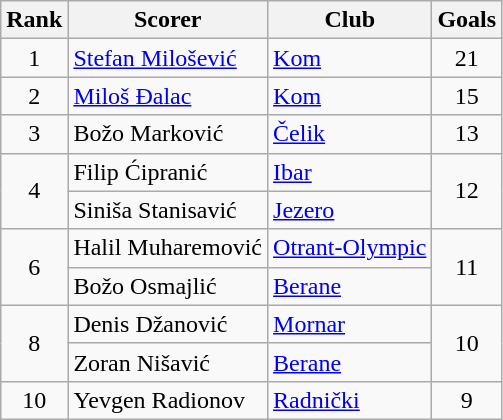<table class="wikitable">
<tr>
<th>Rank</th>
<th>Scorer</th>
<th>Club</th>
<th>Goals</th>
</tr>
<tr>
<td rowspan="1" align="center">1</td>
<td> <a href='#'>Stefan Milošević</a></td>
<td><a href='#'>Kom</a></td>
<td align="center">21</td>
</tr>
<tr>
<td rowspan="1" align="center">2</td>
<td> <a href='#'>Miloš Đalac</a></td>
<td><a href='#'>Kom</a></td>
<td align="center">15</td>
</tr>
<tr>
<td rowspan="1" align="center">3</td>
<td> Božo Marković</td>
<td><a href='#'>Čelik</a></td>
<td align="center">13</td>
</tr>
<tr>
<td rowspan="2" align="center">4</td>
<td> Filip Ćipranić</td>
<td><a href='#'>Ibar</a></td>
<td rowspan="2" align="center">12</td>
</tr>
<tr>
<td> Siniša Stanisavić</td>
<td><a href='#'>Jezero</a></td>
</tr>
<tr>
<td rowspan="2" align="center">6</td>
<td> Halil Muharemović</td>
<td><a href='#'>Otrant-Olympic</a></td>
<td rowspan="2" align="center">11</td>
</tr>
<tr>
<td> Božo Osmajlić</td>
<td><a href='#'>Berane</a></td>
</tr>
<tr>
<td rowspan="2" align="center">8</td>
<td> Denis Džanović</td>
<td><a href='#'>Mornar</a></td>
<td rowspan="2" align="center">10</td>
</tr>
<tr>
<td> Zoran Nišavić</td>
<td><a href='#'>Berane</a></td>
</tr>
<tr>
<td rowspan="1" align="center">10</td>
<td> Yevgen Radionov</td>
<td><a href='#'>Radnički</a></td>
<td align="center">9</td>
</tr>
</table>
